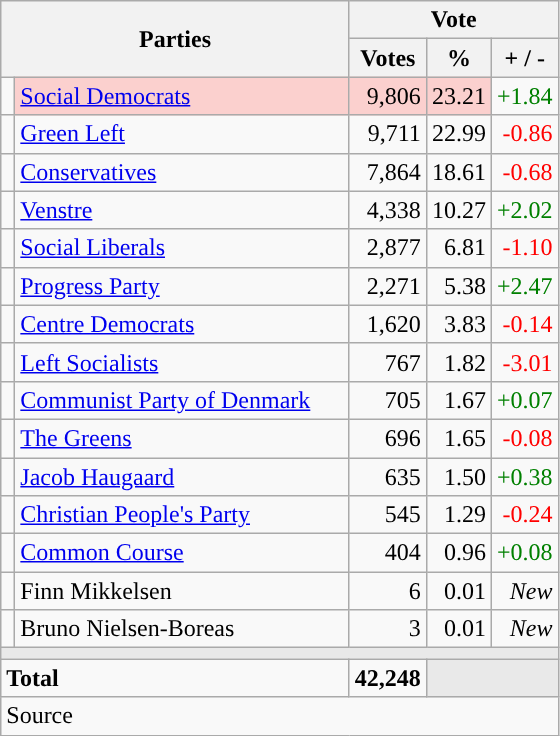<table class="wikitable" style="text-align:right;">
<tr>
<th style="text-align:centre;" rowspan="2" colspan="2" width="225">Parties</th>
<th colspan="3">Vote</th>
</tr>
<tr>
<th width="15">Votes</th>
<th width="15">%</th>
<th width="15">+ / -</th>
</tr>
<tr>
<td width="2" style="color:inherit;background:"></td>
<td bgcolor=#fbd0ce  align="left"><a href='#'>Social Democrats</a></td>
<td bgcolor=#fbd0ce>9,806</td>
<td bgcolor=#fbd0ce>23.21</td>
<td style=color:green;>+1.84</td>
</tr>
<tr>
<td width="2" style="color:inherit;background:"></td>
<td align="left"><a href='#'>Green Left</a></td>
<td>9,711</td>
<td>22.99</td>
<td style=color:red;>-0.86</td>
</tr>
<tr>
<td width="2" style="color:inherit;background:"></td>
<td align="left"><a href='#'>Conservatives</a></td>
<td>7,864</td>
<td>18.61</td>
<td style=color:red;>-0.68</td>
</tr>
<tr>
<td width="2" style="color:inherit;background:"></td>
<td align="left"><a href='#'>Venstre</a></td>
<td>4,338</td>
<td>10.27</td>
<td style=color:green;>+2.02</td>
</tr>
<tr>
<td width="2" style="color:inherit;background:"></td>
<td align="left"><a href='#'>Social Liberals</a></td>
<td>2,877</td>
<td>6.81</td>
<td style=color:red;>-1.10</td>
</tr>
<tr>
<td width="2" style="color:inherit;background:"></td>
<td align="left"><a href='#'>Progress Party</a></td>
<td>2,271</td>
<td>5.38</td>
<td style=color:green;>+2.47</td>
</tr>
<tr>
<td width="2" style="color:inherit;background:"></td>
<td align="left"><a href='#'>Centre Democrats</a></td>
<td>1,620</td>
<td>3.83</td>
<td style=color:red;>-0.14</td>
</tr>
<tr>
<td width="2" style="color:inherit;background:"></td>
<td align="left"><a href='#'>Left Socialists</a></td>
<td>767</td>
<td>1.82</td>
<td style=color:red;>-3.01</td>
</tr>
<tr>
<td width="2" style="color:inherit;background:"></td>
<td align="left"><a href='#'>Communist Party of Denmark</a></td>
<td>705</td>
<td>1.67</td>
<td style=color:green;>+0.07</td>
</tr>
<tr>
<td width="2" style="color:inherit;background:"></td>
<td align="left"><a href='#'>The Greens</a></td>
<td>696</td>
<td>1.65</td>
<td style=color:red;>-0.08</td>
</tr>
<tr>
<td width="2" style="color:inherit;background:"></td>
<td align="left"><a href='#'>Jacob Haugaard</a></td>
<td>635</td>
<td>1.50</td>
<td style=color:green;>+0.38</td>
</tr>
<tr>
<td width="2" style="color:inherit;background:"></td>
<td align="left"><a href='#'>Christian People's Party</a></td>
<td>545</td>
<td>1.29</td>
<td style=color:red;>-0.24</td>
</tr>
<tr>
<td width="2" style="color:inherit;background:"></td>
<td align="left"><a href='#'>Common Course</a></td>
<td>404</td>
<td>0.96</td>
<td style=color:green;>+0.08</td>
</tr>
<tr>
<td width="2" style="color:inherit;background:"></td>
<td align="left">Finn Mikkelsen</td>
<td>6</td>
<td>0.01</td>
<td><em>New</em></td>
</tr>
<tr>
<td width="2" style="color:inherit;background:"></td>
<td align="left">Bruno Nielsen-Boreas</td>
<td>3</td>
<td>0.01</td>
<td><em>New</em></td>
</tr>
<tr>
<td colspan="7" bgcolor="#E9E9E9"></td>
</tr>
<tr>
<td align="left" colspan="2"><strong>Total</strong></td>
<td><strong>42,248</strong></td>
<td bgcolor="#E9E9E9" colspan="2"></td>
</tr>
<tr>
<td align="left" colspan="6">Source</td>
</tr>
</table>
